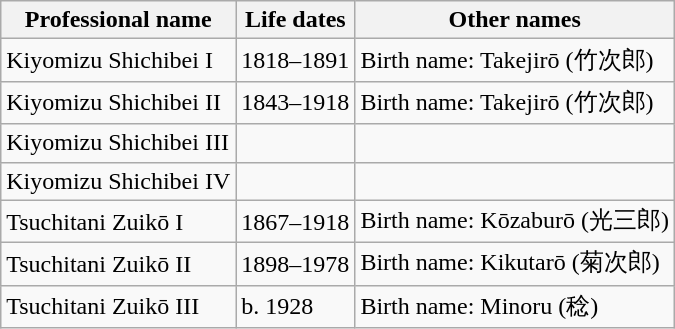<table class="wikitable">
<tr>
<th>Professional name</th>
<th>Life dates</th>
<th>Other names</th>
</tr>
<tr>
<td>Kiyomizu Shichibei I</td>
<td>1818–1891</td>
<td>Birth name: Takejirō (竹次郎)</td>
</tr>
<tr>
<td>Kiyomizu Shichibei II</td>
<td>1843–1918</td>
<td>Birth name: Takejirō (竹次郎)</td>
</tr>
<tr>
<td>Kiyomizu Shichibei III</td>
<td></td>
<td></td>
</tr>
<tr>
<td>Kiyomizu Shichibei IV</td>
<td></td>
<td></td>
</tr>
<tr>
<td>Tsuchitani Zuikō I</td>
<td>1867–1918</td>
<td>Birth name: Kōzaburō (光三郎)</td>
</tr>
<tr>
<td>Tsuchitani Zuikō II</td>
<td>1898–1978</td>
<td>Birth name: Kikutarō (菊次郎)</td>
</tr>
<tr>
<td>Tsuchitani Zuikō III</td>
<td>b. 1928</td>
<td>Birth name: Minoru (稔)</td>
</tr>
</table>
